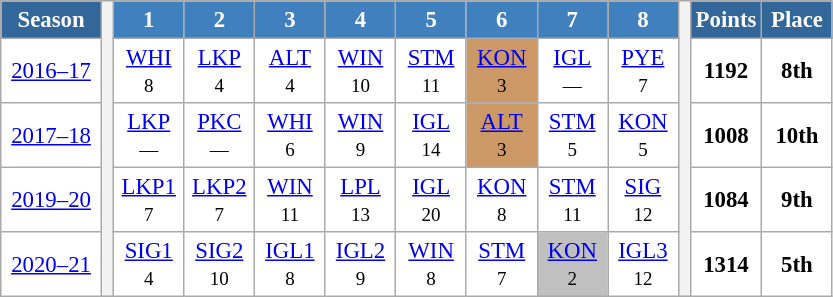<table class="wikitable" style="font-size:95%; text-align:center; border:grey solid 1px; border-collapse:collapse; background:#ffffff;">
<tr>
<th style="background-color: #369; color:white; width:60px">Season</th>
<th rowspan="5" width="1px"></th>
<th style="background-color: #4180be; color:white; width:40px">1</th>
<th style="background-color: #4180be; color:white; width:40px">2</th>
<th style="background-color: #4180be; color:white; width:40px">3</th>
<th style="background-color: #4180be; color:white; width:40px">4</th>
<th style="background-color: #4180be; color:white; width:40px">5</th>
<th style="background-color: #4180be; color:white; width:40px">6</th>
<th style="background-color: #4180be; color:white; width:40px">7</th>
<th style="background-color: #4180be; color:white; width:40px">8</th>
<th rowspan="5" width="1px"></th>
<th style="background-color: #369; color:white; width:40px">Points</th>
<th style="background-color: #369; color:white; width:40px">Place</th>
</tr>
<tr>
<td><a href='#'>2016–17</a></td>
<td><a href='#'>WHI</a><br><small>8</small></td>
<td><a href='#'>LKP</a><br><small>4</small></td>
<td><a href='#'>ALT</a><br><small>4</small></td>
<td><a href='#'>WIN</a><br><small>10</small></td>
<td><a href='#'>STM</a><br><small>11</small></td>
<td style="background-color: #cc9966;"><a href='#'>KON</a><br><small>3</small></td>
<td><a href='#'>IGL</a><br><small>—</small></td>
<td><a href='#'>PYE</a><br><small>7</small></td>
<td><strong>1192</strong></td>
<td><strong>8th</strong></td>
</tr>
<tr>
<td><a href='#'>2017–18</a></td>
<td><a href='#'>LKP</a><br><small>—</small></td>
<td><a href='#'>PKC</a><br><small>—</small></td>
<td><a href='#'>WHI</a><br><small>6</small></td>
<td><a href='#'>WIN</a><br><small>9</small></td>
<td><a href='#'>IGL</a><br><small>14</small></td>
<td style="background-color: #cc9966;"><a href='#'>ALT</a><br><small>3</small></td>
<td><a href='#'>STM</a><br><small>5</small></td>
<td><a href='#'>KON</a><br><small>5</small></td>
<td><strong>1008</strong></td>
<td><strong>10th</strong></td>
</tr>
<tr>
<td><a href='#'>2019–20</a></td>
<td><a href='#'>LKP1</a><br><small>7</small></td>
<td><a href='#'>LKP2</a><br><small>7</small></td>
<td><a href='#'>WIN</a><br><small>11</small></td>
<td><a href='#'>LPL</a><br><small>13</small></td>
<td><a href='#'>IGL</a><br><small>20</small></td>
<td><a href='#'>KON</a><br><small>8</small></td>
<td><a href='#'>STM</a><br><small>11</small></td>
<td><a href='#'>SIG</a><br><small>12</small></td>
<td><strong>1084</strong></td>
<td><strong>9th</strong></td>
</tr>
<tr>
<td><a href='#'>2020–21</a></td>
<td><a href='#'>SIG1</a><br><small>4</small></td>
<td><a href='#'>SIG2</a><br><small>10</small></td>
<td><a href='#'>IGL1</a><br><small>8</small></td>
<td><a href='#'>IGL2</a><br><small>9</small></td>
<td><a href='#'>WIN</a><br><small>8</small></td>
<td><a href='#'>STM</a><br><small>7</small></td>
<td style="background-color: silver;"><a href='#'>KON</a><br><small>2</small></td>
<td><a href='#'>IGL3</a><br><small>12</small></td>
<td><strong>1314</strong></td>
<td><strong>5th</strong></td>
</tr>
</table>
